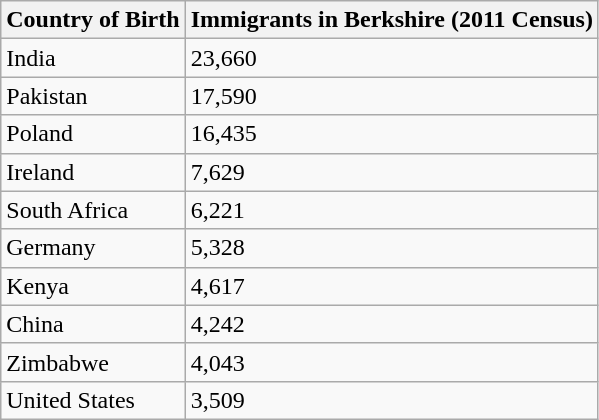<table class="wikitable sortable">
<tr>
<th>Country of Birth</th>
<th>Immigrants in Berkshire (2011 Census)</th>
</tr>
<tr>
<td>India</td>
<td>23,660</td>
</tr>
<tr>
<td>Pakistan</td>
<td>17,590</td>
</tr>
<tr>
<td>Poland</td>
<td>16,435</td>
</tr>
<tr>
<td>Ireland</td>
<td>7,629</td>
</tr>
<tr>
<td>South Africa</td>
<td>6,221</td>
</tr>
<tr>
<td>Germany</td>
<td>5,328</td>
</tr>
<tr>
<td>Kenya</td>
<td>4,617</td>
</tr>
<tr>
<td>China</td>
<td>4,242</td>
</tr>
<tr>
<td>Zimbabwe</td>
<td>4,043</td>
</tr>
<tr>
<td>United States</td>
<td>3,509</td>
</tr>
</table>
